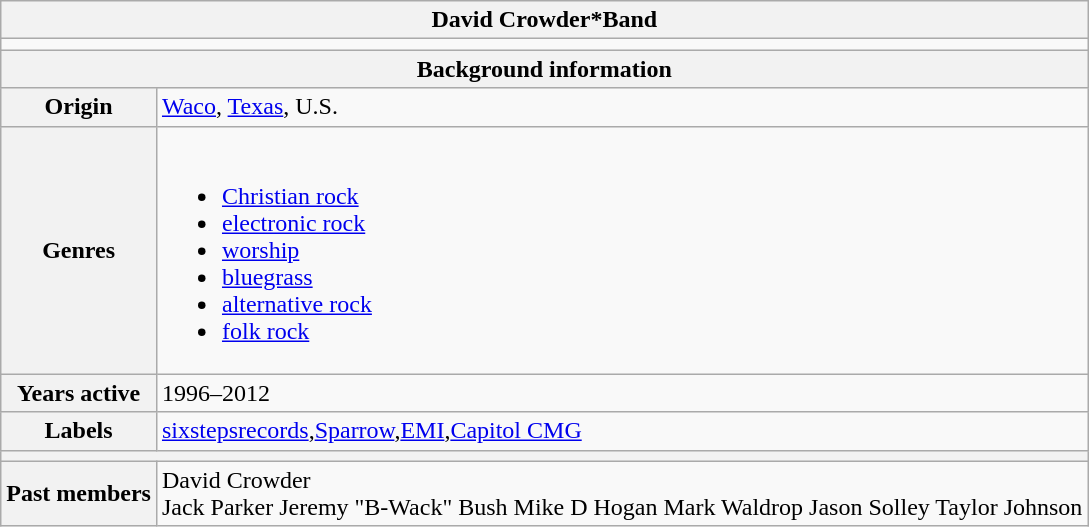<table class="wikitable">
<tr>
<th colspan="2">David Crowder*Band</th>
</tr>
<tr>
<td colspan="2"></td>
</tr>
<tr>
<th colspan="2">Background information</th>
</tr>
<tr>
<th>Origin</th>
<td><a href='#'>Waco</a>, <a href='#'>Texas</a>, U.S.</td>
</tr>
<tr>
<th>Genres</th>
<td><br><ul><li><a href='#'>Christian rock</a></li><li><a href='#'>electronic rock</a></li><li><a href='#'>worship</a></li><li><a href='#'>bluegrass</a></li><li><a href='#'>alternative rock</a></li><li><a href='#'>folk rock</a></li></ul></td>
</tr>
<tr>
<th>Years active</th>
<td>1996–2012</td>
</tr>
<tr>
<th>Labels</th>
<td><a href='#'>sixstepsrecords</a>,<a href='#'>Sparrow</a>,<a href='#'>EMI</a>,<a href='#'>Capitol CMG</a></td>
</tr>
<tr>
<th colspan="2"></th>
</tr>
<tr>
<th>Past members</th>
<td>David Crowder<br>Jack Parker
Jeremy "B-Wack" Bush
Mike D
Hogan
Mark Waldrop
Jason Solley
Taylor Johnson</td>
</tr>
</table>
